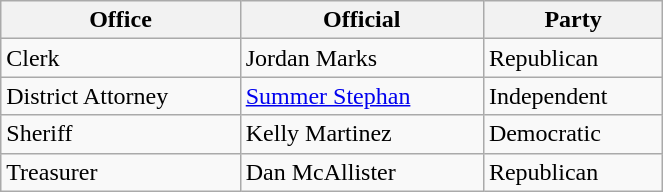<table class="wikitable" style="width:35%;">
<tr>
<th>Office</th>
<th>Official</th>
<th>Party</th>
</tr>
<tr>
<td>Clerk</td>
<td> Jordan Marks</td>
<td>Republican</td>
</tr>
<tr>
<td>District Attorney</td>
<td> <a href='#'>Summer Stephan</a></td>
<td>Independent</td>
</tr>
<tr>
<td>Sheriff</td>
<td> Kelly Martinez</td>
<td>Democratic</td>
</tr>
<tr>
<td>Treasurer</td>
<td> Dan McAllister</td>
<td>Republican</td>
</tr>
</table>
